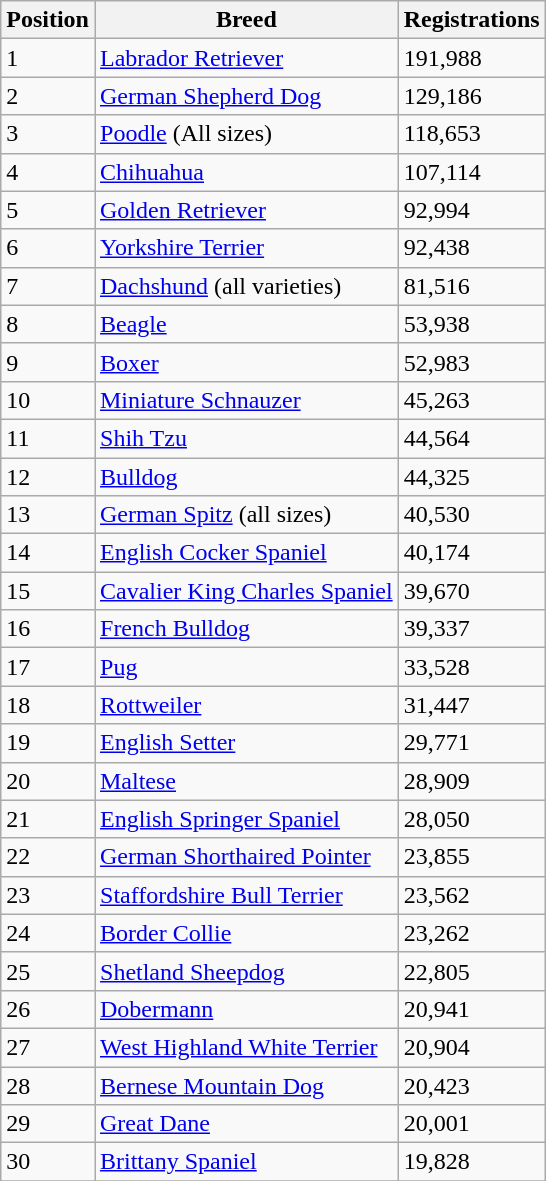<table class="wikitable sortable">
<tr>
<th>Position</th>
<th>Breed</th>
<th>Registrations</th>
</tr>
<tr>
<td>1</td>
<td><a href='#'>Labrador Retriever</a></td>
<td>191,988</td>
</tr>
<tr>
<td>2</td>
<td><a href='#'>German Shepherd Dog</a></td>
<td>129,186</td>
</tr>
<tr>
<td>3</td>
<td><a href='#'>Poodle</a> (All sizes)</td>
<td>118,653</td>
</tr>
<tr>
<td>4</td>
<td><a href='#'>Chihuahua</a></td>
<td>107,114</td>
</tr>
<tr>
<td>5</td>
<td><a href='#'>Golden Retriever</a></td>
<td>92,994</td>
</tr>
<tr>
<td>6</td>
<td><a href='#'>Yorkshire Terrier</a></td>
<td>92,438</td>
</tr>
<tr>
<td>7</td>
<td><a href='#'>Dachshund</a> (all varieties)</td>
<td>81,516</td>
</tr>
<tr>
<td>8</td>
<td><a href='#'>Beagle</a></td>
<td>53,938</td>
</tr>
<tr>
<td>9</td>
<td><a href='#'>Boxer</a></td>
<td>52,983</td>
</tr>
<tr>
<td>10</td>
<td><a href='#'>Miniature Schnauzer</a></td>
<td>45,263</td>
</tr>
<tr>
<td>11</td>
<td><a href='#'>Shih Tzu</a></td>
<td>44,564</td>
</tr>
<tr>
<td>12</td>
<td><a href='#'>Bulldog</a></td>
<td>44,325</td>
</tr>
<tr>
<td>13</td>
<td><a href='#'>German Spitz</a> (all sizes)</td>
<td>40,530</td>
</tr>
<tr>
<td>14</td>
<td><a href='#'>English Cocker Spaniel</a></td>
<td>40,174</td>
</tr>
<tr>
<td>15</td>
<td><a href='#'>Cavalier King Charles Spaniel</a></td>
<td>39,670</td>
</tr>
<tr>
<td>16</td>
<td><a href='#'>French Bulldog</a></td>
<td>39,337</td>
</tr>
<tr>
<td>17</td>
<td><a href='#'>Pug</a></td>
<td>33,528</td>
</tr>
<tr>
<td>18</td>
<td><a href='#'>Rottweiler</a></td>
<td>31,447</td>
</tr>
<tr>
<td>19</td>
<td><a href='#'>English Setter</a></td>
<td>29,771</td>
</tr>
<tr>
<td>20</td>
<td><a href='#'>Maltese</a></td>
<td>28,909</td>
</tr>
<tr>
<td>21</td>
<td><a href='#'>English Springer Spaniel</a></td>
<td>28,050</td>
</tr>
<tr>
<td>22</td>
<td><a href='#'>German Shorthaired Pointer</a></td>
<td>23,855</td>
</tr>
<tr>
<td>23</td>
<td><a href='#'>Staffordshire Bull Terrier</a></td>
<td>23,562</td>
</tr>
<tr>
<td>24</td>
<td><a href='#'>Border Collie</a></td>
<td>23,262</td>
</tr>
<tr>
<td>25</td>
<td><a href='#'>Shetland Sheepdog</a></td>
<td>22,805</td>
</tr>
<tr>
<td>26</td>
<td><a href='#'>Dobermann</a></td>
<td>20,941</td>
</tr>
<tr>
<td>27</td>
<td><a href='#'>West Highland White Terrier</a></td>
<td>20,904</td>
</tr>
<tr>
<td>28</td>
<td><a href='#'>Bernese Mountain Dog</a></td>
<td>20,423</td>
</tr>
<tr>
<td>29</td>
<td><a href='#'>Great Dane</a></td>
<td>20,001</td>
</tr>
<tr>
<td>30</td>
<td><a href='#'>Brittany Spaniel</a></td>
<td>19,828</td>
</tr>
<tr>
</tr>
</table>
